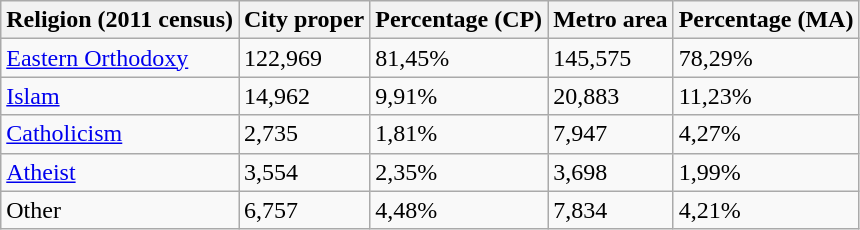<table class="wikitable">
<tr>
<th>Religion (2011 census)</th>
<th>City proper</th>
<th>Percentage (CP)</th>
<th>Metro area</th>
<th>Percentage (MA)</th>
</tr>
<tr>
<td><a href='#'>Eastern Orthodoxy</a></td>
<td>122,969</td>
<td>81,45%</td>
<td>145,575</td>
<td>78,29%</td>
</tr>
<tr>
<td><a href='#'>Islam</a></td>
<td>14,962</td>
<td>9,91%</td>
<td>20,883</td>
<td>11,23%</td>
</tr>
<tr>
<td><a href='#'>Catholicism</a></td>
<td>2,735</td>
<td>1,81%</td>
<td>7,947</td>
<td>4,27%</td>
</tr>
<tr>
<td><a href='#'>Atheist</a></td>
<td>3,554</td>
<td>2,35%</td>
<td>3,698</td>
<td>1,99%</td>
</tr>
<tr>
<td>Other</td>
<td>6,757</td>
<td>4,48%</td>
<td>7,834</td>
<td>4,21%</td>
</tr>
</table>
